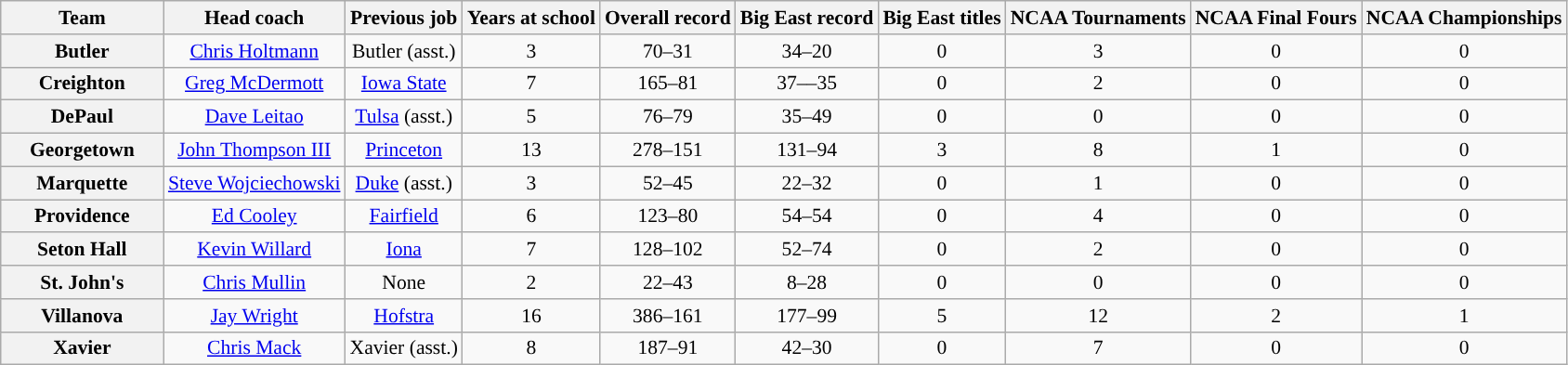<table class="wikitable sortable" style="text-align: center;font-size:90%;">
<tr>
<th width="110">Team</th>
<th>Head coach</th>
<th>Previous job</th>
<th>Years at school</th>
<th>Overall record</th>
<th>Big East record</th>
<th>Big East titles</th>
<th>NCAA Tournaments</th>
<th>NCAA Final Fours</th>
<th>NCAA Championships</th>
</tr>
<tr>
<th>Butler</th>
<td><a href='#'>Chris Holtmann</a></td>
<td>Butler (asst.)</td>
<td>3</td>
<td>70–31</td>
<td>34–20</td>
<td>0</td>
<td>3</td>
<td>0</td>
<td>0</td>
</tr>
<tr>
<th>Creighton</th>
<td><a href='#'>Greg McDermott</a></td>
<td><a href='#'>Iowa State</a></td>
<td>7</td>
<td>165–81</td>
<td>37––35</td>
<td>0</td>
<td>2</td>
<td>0</td>
<td>0</td>
</tr>
<tr>
<th>DePaul</th>
<td><a href='#'>Dave Leitao</a></td>
<td><a href='#'>Tulsa</a> (asst.)</td>
<td>5</td>
<td>76–79</td>
<td>35–49</td>
<td>0</td>
<td>0</td>
<td>0</td>
<td>0</td>
</tr>
<tr>
<th>Georgetown</th>
<td><a href='#'>John Thompson III</a></td>
<td><a href='#'>Princeton</a></td>
<td>13</td>
<td>278–151</td>
<td>131–94</td>
<td>3</td>
<td>8</td>
<td>1</td>
<td>0</td>
</tr>
<tr>
<th style=>Marquette</th>
<td><a href='#'>Steve Wojciechowski</a></td>
<td><a href='#'>Duke</a> (asst.)</td>
<td>3</td>
<td>52–45</td>
<td>22–32</td>
<td>0</td>
<td>1</td>
<td>0</td>
<td>0</td>
</tr>
<tr>
<th style=>Providence</th>
<td><a href='#'>Ed Cooley</a></td>
<td><a href='#'>Fairfield</a></td>
<td>6</td>
<td>123–80</td>
<td>54–54</td>
<td>0</td>
<td>4</td>
<td>0</td>
<td>0</td>
</tr>
<tr>
<th>Seton Hall</th>
<td><a href='#'>Kevin Willard</a></td>
<td><a href='#'>Iona</a></td>
<td>7</td>
<td>128–102</td>
<td>52–74</td>
<td>0</td>
<td>2</td>
<td>0</td>
<td>0</td>
</tr>
<tr>
<th>St. John's</th>
<td><a href='#'>Chris Mullin</a></td>
<td>None</td>
<td>2</td>
<td>22–43</td>
<td>8–28</td>
<td>0</td>
<td>0</td>
<td>0</td>
<td>0</td>
</tr>
<tr>
<th>Villanova</th>
<td><a href='#'>Jay Wright</a></td>
<td><a href='#'>Hofstra</a></td>
<td>16</td>
<td>386–161</td>
<td>177–99</td>
<td>5</td>
<td>12</td>
<td>2</td>
<td>1</td>
</tr>
<tr>
<th>Xavier</th>
<td><a href='#'>Chris Mack</a></td>
<td>Xavier (asst.)</td>
<td>8</td>
<td>187–91</td>
<td>42–30</td>
<td>0</td>
<td>7</td>
<td>0</td>
<td>0</td>
</tr>
</table>
